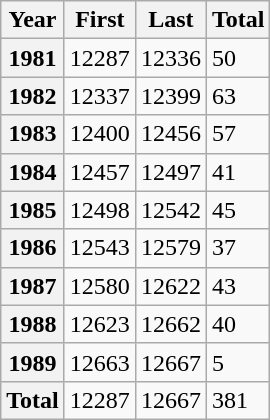<table class="wikitable">
<tr>
<th>Year</th>
<th>First</th>
<th>Last</th>
<th>Total</th>
</tr>
<tr>
<th>1981</th>
<td>12287</td>
<td>12336</td>
<td>50</td>
</tr>
<tr>
<th>1982</th>
<td>12337</td>
<td>12399</td>
<td>63</td>
</tr>
<tr>
<th>1983</th>
<td>12400</td>
<td>12456</td>
<td>57</td>
</tr>
<tr>
<th>1984</th>
<td>12457</td>
<td>12497</td>
<td>41</td>
</tr>
<tr>
<th>1985</th>
<td>12498</td>
<td>12542</td>
<td>45</td>
</tr>
<tr>
<th>1986</th>
<td>12543</td>
<td>12579</td>
<td>37</td>
</tr>
<tr>
<th>1987</th>
<td>12580</td>
<td>12622</td>
<td>43</td>
</tr>
<tr>
<th>1988</th>
<td>12623</td>
<td>12662</td>
<td>40</td>
</tr>
<tr>
<th>1989</th>
<td>12663</td>
<td>12667</td>
<td>5</td>
</tr>
<tr>
<th>Total</th>
<td>12287</td>
<td>12667</td>
<td>381</td>
</tr>
</table>
